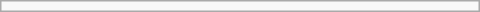<table class="wikitable floatright" style="width: 20em;">
<tr>
<td colspan="2"></td>
</tr>
</table>
